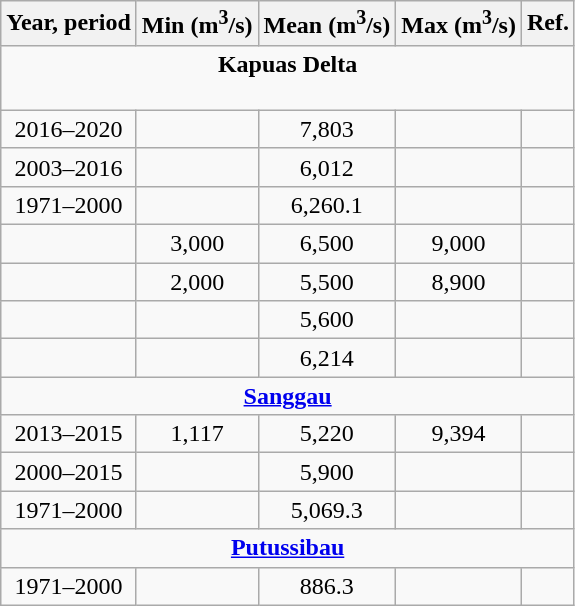<table class="wikitable" style="text-align:center;">
<tr>
<th>Year, period</th>
<th>Min (m<sup>3</sup>/s)</th>
<th>Mean (m<sup>3</sup>/s)</th>
<th>Max (m<sup>3</sup>/s)</th>
<th>Ref.</th>
</tr>
<tr>
<td colspan="5"><strong>Kapuas Delta</strong><br><br></td>
</tr>
<tr>
<td>2016–2020</td>
<td></td>
<td>7,803</td>
<td></td>
<td></td>
</tr>
<tr>
<td>2003–2016</td>
<td></td>
<td>6,012</td>
<td></td>
<td></td>
</tr>
<tr>
<td>1971–2000</td>
<td></td>
<td>6,260.1</td>
<td></td>
<td></td>
</tr>
<tr>
<td></td>
<td>3,000</td>
<td>6,500</td>
<td>9,000</td>
<td></td>
</tr>
<tr>
<td></td>
<td>2,000</td>
<td>5,500</td>
<td>8,900</td>
<td></td>
</tr>
<tr>
<td></td>
<td></td>
<td>5,600</td>
<td></td>
<td></td>
</tr>
<tr>
<td></td>
<td></td>
<td>6,214</td>
<td></td>
<td></td>
</tr>
<tr>
<td colspan="5"><strong><a href='#'>Sanggau</a></strong><br></td>
</tr>
<tr>
<td>2013–2015</td>
<td>1,117</td>
<td>5,220</td>
<td>9,394</td>
<td></td>
</tr>
<tr>
<td>2000–2015</td>
<td></td>
<td>5,900</td>
<td></td>
<td></td>
</tr>
<tr>
<td>1971–2000</td>
<td></td>
<td>5,069.3</td>
<td></td>
<td></td>
</tr>
<tr>
<td colspan="5"><strong><a href='#'>Putussibau</a></strong><br></td>
</tr>
<tr>
<td>1971–2000</td>
<td></td>
<td>886.3</td>
<td></td>
<td></td>
</tr>
</table>
